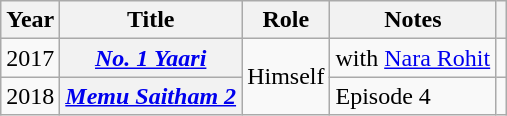<table class="wikitable plainrowheaders sortable">
<tr>
<th scope="col">Year</th>
<th scope="col">Title</th>
<th scope="col">Role</th>
<th scope="col" class="unsortable">Notes</th>
<th scope="col" class="unsortable"></th>
</tr>
<tr>
<td>2017</td>
<th scope="row"><em><a href='#'>No. 1 Yaari</a></em></th>
<td rowspan="2">Himself</td>
<td>with <a href='#'>Nara Rohit</a></td>
<td></td>
</tr>
<tr>
<td>2018</td>
<th scope="row"><em><a href='#'>Memu Saitham 2</a></em></th>
<td>Episode 4</td>
<td></td>
</tr>
</table>
